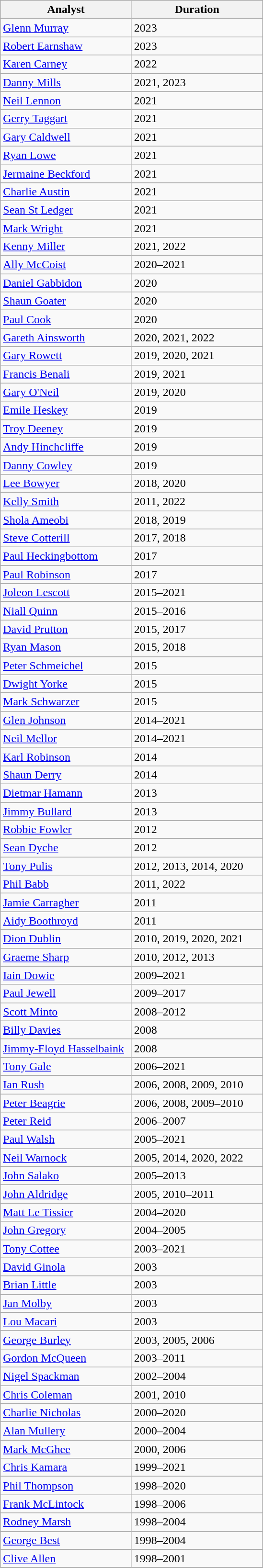<table class="wikitable">
<tr>
<th style="width:175px;" scope="col">Analyst</th>
<th style="width:175px;">Duration</th>
</tr>
<tr>
<td><a href='#'>Glenn Murray</a></td>
<td>2023</td>
</tr>
<tr>
<td><a href='#'>Robert Earnshaw</a></td>
<td>2023</td>
</tr>
<tr>
<td><a href='#'>Karen Carney</a></td>
<td>2022</td>
</tr>
<tr>
<td><a href='#'>Danny Mills</a></td>
<td>2021, 2023</td>
</tr>
<tr>
<td><a href='#'>Neil Lennon</a></td>
<td>2021</td>
</tr>
<tr>
<td><a href='#'>Gerry Taggart</a></td>
<td>2021</td>
</tr>
<tr>
<td><a href='#'>Gary Caldwell</a></td>
<td>2021</td>
</tr>
<tr>
<td><a href='#'>Ryan Lowe</a></td>
<td>2021</td>
</tr>
<tr>
<td><a href='#'>Jermaine Beckford</a></td>
<td>2021</td>
</tr>
<tr>
<td><a href='#'>Charlie Austin</a></td>
<td>2021</td>
</tr>
<tr>
<td><a href='#'>Sean St Ledger</a></td>
<td>2021</td>
</tr>
<tr>
<td><a href='#'>Mark Wright</a></td>
<td>2021</td>
</tr>
<tr>
<td><a href='#'>Kenny Miller</a></td>
<td>2021, 2022</td>
</tr>
<tr>
<td><a href='#'>Ally McCoist</a></td>
<td>2020–2021</td>
</tr>
<tr>
<td><a href='#'>Daniel Gabbidon</a></td>
<td>2020</td>
</tr>
<tr>
<td><a href='#'>Shaun Goater</a></td>
<td>2020</td>
</tr>
<tr>
<td><a href='#'>Paul Cook</a></td>
<td>2020</td>
</tr>
<tr>
<td><a href='#'>Gareth Ainsworth</a></td>
<td>2020, 2021, 2022</td>
</tr>
<tr>
<td><a href='#'>Gary Rowett</a></td>
<td>2019, 2020, 2021</td>
</tr>
<tr>
<td><a href='#'>Francis Benali</a></td>
<td>2019, 2021</td>
</tr>
<tr>
<td><a href='#'>Gary O'Neil</a></td>
<td>2019, 2020</td>
</tr>
<tr>
<td><a href='#'>Emile Heskey</a></td>
<td>2019</td>
</tr>
<tr>
<td><a href='#'>Troy Deeney</a></td>
<td>2019</td>
</tr>
<tr>
<td><a href='#'>Andy Hinchcliffe</a></td>
<td>2019</td>
</tr>
<tr>
<td><a href='#'>Danny Cowley</a></td>
<td>2019</td>
</tr>
<tr>
<td><a href='#'>Lee Bowyer</a></td>
<td>2018, 2020</td>
</tr>
<tr>
<td><a href='#'>Kelly Smith</a></td>
<td>2011, 2022</td>
</tr>
<tr>
<td><a href='#'>Shola Ameobi</a></td>
<td>2018, 2019</td>
</tr>
<tr>
<td><a href='#'>Steve Cotterill</a></td>
<td>2017, 2018</td>
</tr>
<tr>
<td><a href='#'>Paul Heckingbottom</a></td>
<td>2017</td>
</tr>
<tr>
<td><a href='#'>Paul Robinson</a></td>
<td>2017</td>
</tr>
<tr>
<td><a href='#'>Joleon Lescott</a></td>
<td>2015–2021</td>
</tr>
<tr>
<td><a href='#'>Niall Quinn</a></td>
<td>2015–2016</td>
</tr>
<tr>
<td><a href='#'>David Prutton</a></td>
<td>2015, 2017</td>
</tr>
<tr>
<td><a href='#'>Ryan Mason</a></td>
<td>2015, 2018</td>
</tr>
<tr>
<td><a href='#'>Peter Schmeichel</a></td>
<td>2015</td>
</tr>
<tr>
<td><a href='#'>Dwight Yorke</a></td>
<td>2015</td>
</tr>
<tr>
<td><a href='#'>Mark Schwarzer</a></td>
<td>2015</td>
</tr>
<tr>
<td><a href='#'>Glen Johnson</a></td>
<td>2014–2021</td>
</tr>
<tr>
<td><a href='#'>Neil Mellor</a></td>
<td>2014–2021</td>
</tr>
<tr>
<td><a href='#'>Karl Robinson</a></td>
<td>2014</td>
</tr>
<tr>
<td><a href='#'>Shaun Derry</a></td>
<td>2014</td>
</tr>
<tr>
<td><a href='#'>Dietmar Hamann</a></td>
<td>2013</td>
</tr>
<tr>
<td><a href='#'>Jimmy Bullard</a></td>
<td>2013</td>
</tr>
<tr>
<td><a href='#'>Robbie Fowler</a></td>
<td>2012</td>
</tr>
<tr>
<td><a href='#'>Sean Dyche</a></td>
<td>2012</td>
</tr>
<tr>
<td><a href='#'>Tony Pulis</a></td>
<td>2012, 2013, 2014, 2020</td>
</tr>
<tr>
<td><a href='#'>Phil Babb</a></td>
<td>2011, 2022</td>
</tr>
<tr>
<td><a href='#'>Jamie Carragher</a></td>
<td>2011</td>
</tr>
<tr>
<td><a href='#'>Aidy Boothroyd</a></td>
<td>2011</td>
</tr>
<tr>
<td><a href='#'>Dion Dublin</a></td>
<td>2010, 2019, 2020, 2021</td>
</tr>
<tr>
<td><a href='#'>Graeme Sharp</a></td>
<td>2010, 2012, 2013</td>
</tr>
<tr>
<td><a href='#'>Iain Dowie</a></td>
<td>2009–2021</td>
</tr>
<tr>
<td><a href='#'>Paul Jewell</a></td>
<td>2009–2017</td>
</tr>
<tr>
<td><a href='#'>Scott Minto</a></td>
<td>2008–2012</td>
</tr>
<tr>
<td><a href='#'>Billy Davies</a></td>
<td>2008</td>
</tr>
<tr>
<td><a href='#'>Jimmy-Floyd Hasselbaink</a></td>
<td>2008</td>
</tr>
<tr>
<td><a href='#'>Tony Gale</a></td>
<td>2006–2021</td>
</tr>
<tr>
<td><a href='#'>Ian Rush</a></td>
<td>2006, 2008, 2009, 2010</td>
</tr>
<tr>
<td><a href='#'>Peter Beagrie</a></td>
<td>2006, 2008, 2009–2010</td>
</tr>
<tr>
<td><a href='#'>Peter Reid</a></td>
<td>2006–2007</td>
</tr>
<tr>
<td><a href='#'>Paul Walsh</a></td>
<td>2005–2021</td>
</tr>
<tr>
<td><a href='#'>Neil Warnock</a></td>
<td>2005, 2014, 2020, 2022</td>
</tr>
<tr>
<td><a href='#'>John Salako</a></td>
<td>2005–2013</td>
</tr>
<tr>
<td><a href='#'>John Aldridge</a></td>
<td>2005, 2010–2011</td>
</tr>
<tr>
<td><a href='#'>Matt Le Tissier</a></td>
<td>2004–2020</td>
</tr>
<tr>
<td><a href='#'>John Gregory</a></td>
<td>2004–2005</td>
</tr>
<tr>
<td><a href='#'>Tony Cottee</a></td>
<td>2003–2021</td>
</tr>
<tr>
<td><a href='#'>David Ginola</a></td>
<td>2003</td>
</tr>
<tr>
<td><a href='#'>Brian Little</a></td>
<td>2003</td>
</tr>
<tr>
<td><a href='#'>Jan Molby</a></td>
<td>2003</td>
</tr>
<tr>
<td><a href='#'>Lou Macari</a></td>
<td>2003</td>
</tr>
<tr>
<td><a href='#'>George Burley</a></td>
<td>2003, 2005, 2006</td>
</tr>
<tr>
<td><a href='#'>Gordon McQueen</a></td>
<td>2003–2011</td>
</tr>
<tr>
<td><a href='#'>Nigel Spackman</a></td>
<td>2002–2004</td>
</tr>
<tr>
<td><a href='#'>Chris Coleman</a></td>
<td>2001, 2010</td>
</tr>
<tr>
<td><a href='#'>Charlie Nicholas</a></td>
<td>2000–2020</td>
</tr>
<tr>
<td><a href='#'>Alan Mullery</a></td>
<td>2000–2004</td>
</tr>
<tr>
<td><a href='#'>Mark McGhee</a></td>
<td>2000, 2006</td>
</tr>
<tr>
<td><a href='#'>Chris Kamara</a></td>
<td>1999–2021</td>
</tr>
<tr>
<td><a href='#'>Phil Thompson</a></td>
<td>1998–2020</td>
</tr>
<tr>
<td><a href='#'>Frank McLintock</a></td>
<td>1998–2006</td>
</tr>
<tr>
<td><a href='#'>Rodney Marsh</a></td>
<td>1998–2004</td>
</tr>
<tr>
<td><a href='#'>George Best</a></td>
<td>1998–2004</td>
</tr>
<tr>
<td><a href='#'>Clive Allen</a></td>
<td>1998–2001</td>
</tr>
<tr>
</tr>
</table>
